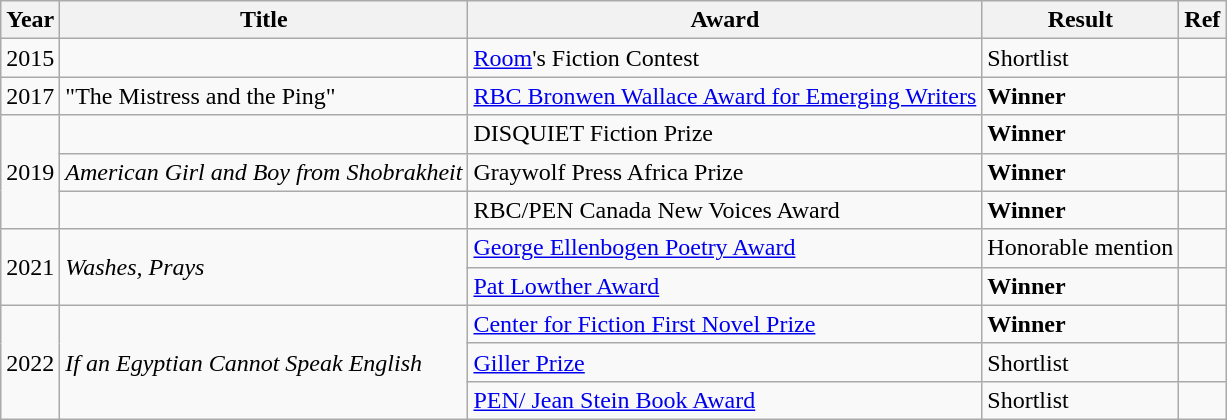<table class="wikitable sortable mw-collapsible">
<tr>
<th>Year</th>
<th>Title</th>
<th>Award</th>
<th>Result</th>
<th>Ref</th>
</tr>
<tr>
<td>2015</td>
<td></td>
<td><a href='#'>Room</a>'s Fiction Contest</td>
<td>Shortlist</td>
<td></td>
</tr>
<tr>
<td>2017</td>
<td>"The Mistress and the Ping"</td>
<td><a href='#'>RBC Bronwen Wallace Award for Emerging Writers</a></td>
<td><strong>Winner</strong></td>
<td></td>
</tr>
<tr>
<td rowspan="3">2019</td>
<td></td>
<td>DISQUIET Fiction Prize</td>
<td><strong>Winner</strong></td>
<td></td>
</tr>
<tr>
<td><em>American Girl and Boy from Shobrakheit</em></td>
<td>Graywolf Press Africa Prize</td>
<td><strong>Winner</strong></td>
<td></td>
</tr>
<tr>
<td></td>
<td>RBC/PEN Canada New Voices Award</td>
<td><strong>Winner</strong></td>
<td></td>
</tr>
<tr>
<td rowspan="2">2021</td>
<td rowspan="2"><em>Washes, Prays</em></td>
<td><a href='#'>George Ellenbogen Poetry Award</a></td>
<td>Honorable mention</td>
<td></td>
</tr>
<tr>
<td><a href='#'>Pat Lowther Award</a></td>
<td><strong>Winner</strong></td>
<td></td>
</tr>
<tr>
<td rowspan="3">2022</td>
<td rowspan="3"><em>If an Egyptian Cannot Speak English</em></td>
<td><a href='#'>Center for Fiction First Novel Prize</a></td>
<td><strong>Winner</strong></td>
<td></td>
</tr>
<tr>
<td><a href='#'>Giller Prize</a></td>
<td>Shortlist</td>
<td></td>
</tr>
<tr>
<td><a href='#'>PEN/ Jean Stein Book Award</a></td>
<td>Shortlist</td>
<td></td>
</tr>
</table>
